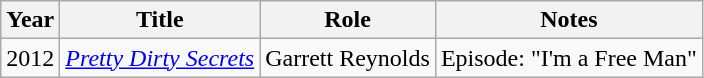<table class="wikitable">
<tr>
<th>Year</th>
<th>Title</th>
<th>Role</th>
<th class="unsortable">Notes</th>
</tr>
<tr>
<td>2012</td>
<td><em><a href='#'>Pretty Dirty Secrets</a></em></td>
<td>Garrett Reynolds</td>
<td>Episode: "I'm a Free Man"</td>
</tr>
</table>
